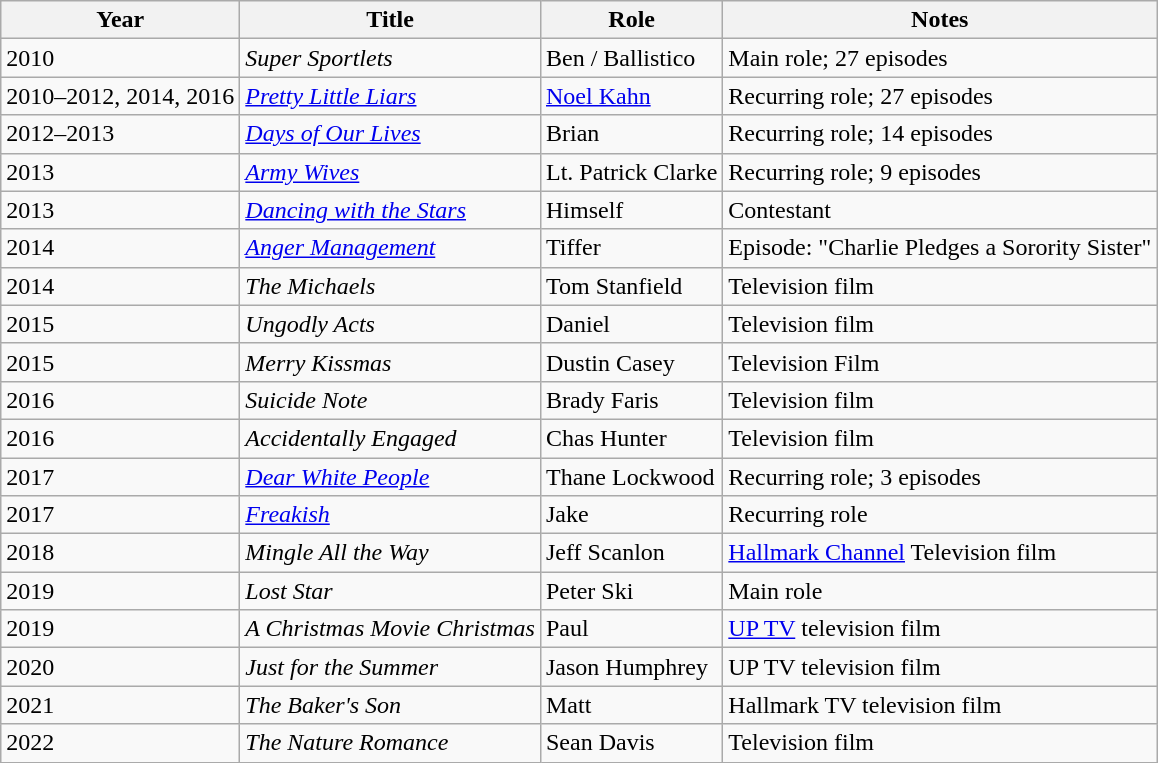<table class="wikitable sortable">
<tr>
<th>Year</th>
<th>Title</th>
<th>Role</th>
<th class="unsortable">Notes</th>
</tr>
<tr>
<td>2010</td>
<td><em>Super Sportlets</em></td>
<td>Ben / Ballistico</td>
<td>Main role; 27 episodes</td>
</tr>
<tr>
<td>2010–2012, 2014, 2016</td>
<td><em><a href='#'>Pretty Little Liars</a></em></td>
<td><a href='#'>Noel Kahn</a></td>
<td>Recurring role; 27 episodes</td>
</tr>
<tr>
<td>2012–2013</td>
<td><em><a href='#'>Days of Our Lives</a></em></td>
<td>Brian</td>
<td>Recurring role; 14 episodes</td>
</tr>
<tr>
<td>2013</td>
<td><em><a href='#'>Army Wives</a></em></td>
<td>Lt. Patrick Clarke</td>
<td>Recurring role; 9 episodes</td>
</tr>
<tr>
<td>2013</td>
<td><em><a href='#'>Dancing with the Stars</a></em></td>
<td>Himself</td>
<td>Contestant</td>
</tr>
<tr>
<td>2014</td>
<td><em><a href='#'>Anger Management</a></em></td>
<td>Tiffer</td>
<td>Episode: "Charlie Pledges a Sorority Sister"</td>
</tr>
<tr>
<td>2014</td>
<td><em>The Michaels</em></td>
<td>Tom Stanfield</td>
<td>Television film</td>
</tr>
<tr>
<td>2015</td>
<td><em>Ungodly Acts</em></td>
<td>Daniel</td>
<td>Television film</td>
</tr>
<tr>
<td>2015</td>
<td><em>Merry Kissmas</em></td>
<td>Dustin Casey</td>
<td>Television Film</td>
</tr>
<tr>
<td>2016</td>
<td><em>Suicide Note</em></td>
<td>Brady Faris</td>
<td>Television film</td>
</tr>
<tr>
<td>2016</td>
<td><em>Accidentally Engaged</em></td>
<td>Chas Hunter</td>
<td>Television film</td>
</tr>
<tr>
<td>2017</td>
<td><em><a href='#'>Dear White People</a></em></td>
<td>Thane Lockwood</td>
<td>Recurring role; 3 episodes</td>
</tr>
<tr>
<td>2017</td>
<td><em><a href='#'>Freakish</a></em></td>
<td>Jake</td>
<td>Recurring role</td>
</tr>
<tr>
<td>2018</td>
<td><em>Mingle All the Way</em></td>
<td>Jeff Scanlon</td>
<td><a href='#'>Hallmark Channel</a> Television film</td>
</tr>
<tr>
<td>2019</td>
<td><em>Lost Star</em></td>
<td>Peter Ski</td>
<td>Main role</td>
</tr>
<tr>
<td>2019</td>
<td><em>A Christmas Movie Christmas</em></td>
<td>Paul</td>
<td><a href='#'>UP TV</a> television film</td>
</tr>
<tr>
<td>2020</td>
<td><em>Just for the Summer</em></td>
<td>Jason Humphrey</td>
<td>UP TV television film</td>
</tr>
<tr>
<td>2021</td>
<td><em>The Baker's Son</em></td>
<td>Matt</td>
<td>Hallmark TV television film</td>
</tr>
<tr>
<td>2022</td>
<td><em>The Nature Romance</em></td>
<td>Sean Davis</td>
<td>Television film</td>
</tr>
</table>
